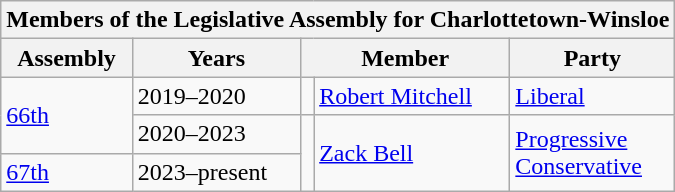<table class="wikitable" align=centre>
<tr>
<th colspan=5>Members of the Legislative Assembly for Charlottetown-Winsloe</th>
</tr>
<tr>
<th>Assembly</th>
<th>Years</th>
<th colspan="2">Member</th>
<th>Party</th>
</tr>
<tr>
<td rowspan="2"><a href='#'>66th</a></td>
<td>2019–2020</td>
<td></td>
<td><a href='#'>Robert Mitchell</a></td>
<td><a href='#'>Liberal</a></td>
</tr>
<tr>
<td>2020–2023</td>
<td rowspan=2 ></td>
<td rowspan=2><a href='#'>Zack Bell</a></td>
<td rowspan=2><a href='#'>Progressive <br> Conservative</a></td>
</tr>
<tr>
<td><a href='#'>67th</a></td>
<td>2023–present</td>
</tr>
</table>
